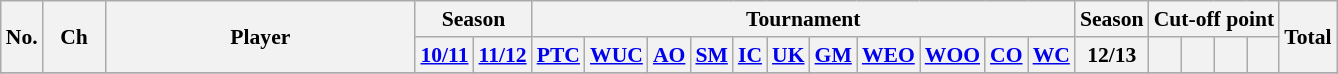<table class="wikitable sortable" style="text-align: center; font-size:90%;">
<tr>
<th rowspan="2" scope=col class=unsortable>No.</th>
<th rowspan="2" scope=col width="35pt" class=unsortable> Ch <br></th>
<th rowspan="2" scope=col width="200pt">Player</th>
<th colspan="2" class="unsortable">Season</th>
<th colspan="11" class="unsortable">Tournament</th>
<th class="unsortable">Season</th>
<th colspan="4" class="unsortable">Cut-off point</th>
<th rowspan="2" scope=col>Total</th>
</tr>
<tr>
<th scope=col><a href='#'>10/11</a></th>
<th scope=col><a href='#'>11/12</a></th>
<th scope=col><a href='#'>PTC</a></th>
<th scope=col><a href='#'>WUC</a></th>
<th scope=col><a href='#'>AO</a></th>
<th scope=col><a href='#'>SM</a></th>
<th scope=col><a href='#'>IC</a></th>
<th scope=col><a href='#'>UK</a></th>
<th scope=col><a href='#'>GM</a></th>
<th scope=col><a href='#'>WEO</a></th>
<th scope=col><a href='#'>WOO</a></th>
<th scope=col><a href='#'>CO</a></th>
<th scope=col><a href='#'>WC</a></th>
<th scope=col>12/13</th>
<th scope=col></th>
<th scope=col></th>
<th scope=col></th>
<th scope=col></th>
</tr>
<tr>
</tr>
</table>
